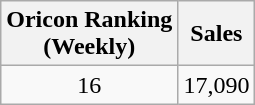<table class="wikitable">
<tr>
<th>Oricon Ranking<br>(Weekly)</th>
<th>Sales</th>
</tr>
<tr>
<td align="center">16</td>
<td>17,090</td>
</tr>
</table>
